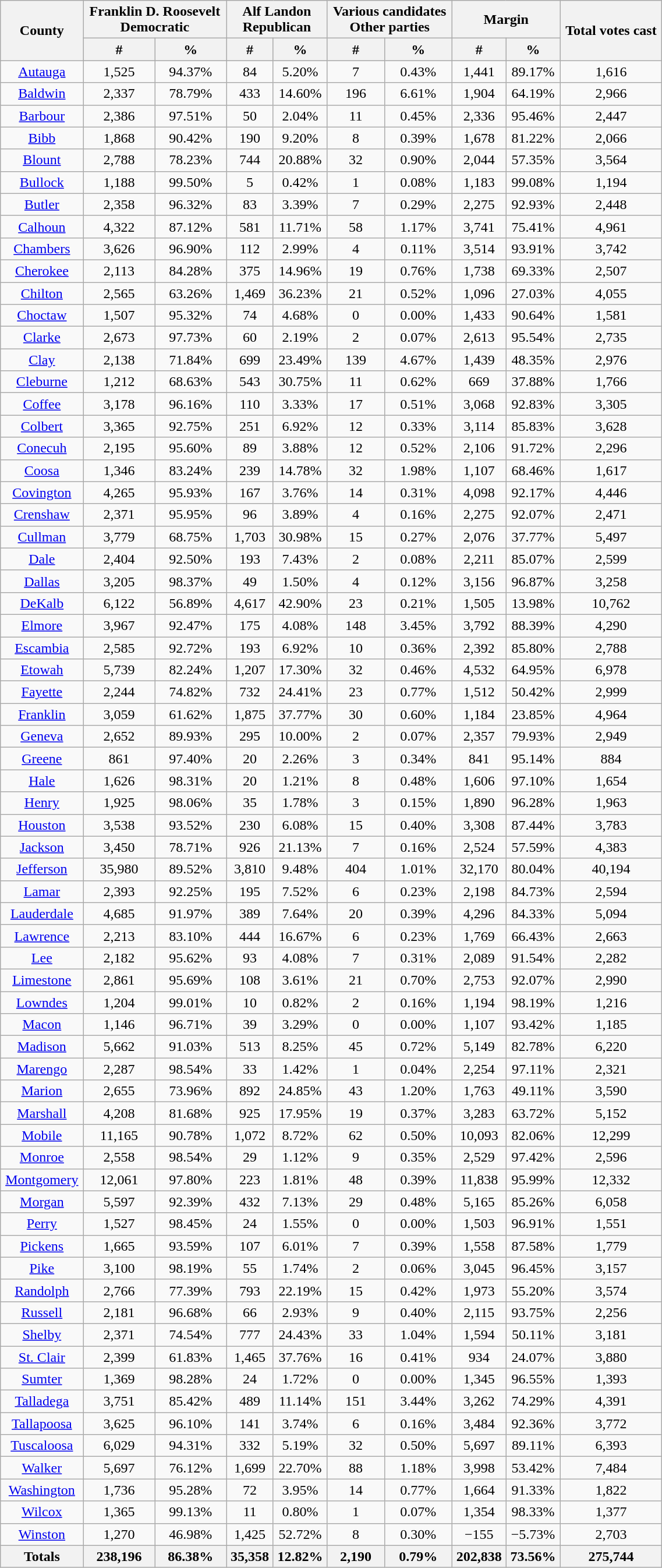<table width="60%" class="wikitable sortable">
<tr>
<th rowspan="2">County</th>
<th colspan="2">Franklin D. Roosevelt<br>Democratic</th>
<th colspan="2">Alf Landon<br>Republican</th>
<th colspan="2">Various candidates<br>Other parties</th>
<th colspan="2">Margin</th>
<th rowspan="2">Total votes cast</th>
</tr>
<tr bgcolor="lightgrey">
<th data-sort-type="number">#</th>
<th data-sort-type="number">%</th>
<th data-sort-type="number">#</th>
<th data-sort-type="number">%</th>
<th data-sort-type="number">#</th>
<th data-sort-type="number">%</th>
<th data-sort-type="number">#</th>
<th data-sort-type="number">%</th>
</tr>
<tr style="text-align:center;">
<td><a href='#'>Autauga</a></td>
<td>1,525</td>
<td>94.37%</td>
<td>84</td>
<td>5.20%</td>
<td>7</td>
<td>0.43%</td>
<td>1,441</td>
<td>89.17%</td>
<td>1,616</td>
</tr>
<tr style="text-align:center;">
<td><a href='#'>Baldwin</a></td>
<td>2,337</td>
<td>78.79%</td>
<td>433</td>
<td>14.60%</td>
<td>196</td>
<td>6.61%</td>
<td>1,904</td>
<td>64.19%</td>
<td>2,966</td>
</tr>
<tr style="text-align:center;">
<td><a href='#'>Barbour</a></td>
<td>2,386</td>
<td>97.51%</td>
<td>50</td>
<td>2.04%</td>
<td>11</td>
<td>0.45%</td>
<td>2,336</td>
<td>95.46%</td>
<td>2,447</td>
</tr>
<tr style="text-align:center;">
<td><a href='#'>Bibb</a></td>
<td>1,868</td>
<td>90.42%</td>
<td>190</td>
<td>9.20%</td>
<td>8</td>
<td>0.39%</td>
<td>1,678</td>
<td>81.22%</td>
<td>2,066</td>
</tr>
<tr style="text-align:center;">
<td><a href='#'>Blount</a></td>
<td>2,788</td>
<td>78.23%</td>
<td>744</td>
<td>20.88%</td>
<td>32</td>
<td>0.90%</td>
<td>2,044</td>
<td>57.35%</td>
<td>3,564</td>
</tr>
<tr style="text-align:center;">
<td><a href='#'>Bullock</a></td>
<td>1,188</td>
<td>99.50%</td>
<td>5</td>
<td>0.42%</td>
<td>1</td>
<td>0.08%</td>
<td>1,183</td>
<td>99.08%</td>
<td>1,194</td>
</tr>
<tr style="text-align:center;">
<td><a href='#'>Butler</a></td>
<td>2,358</td>
<td>96.32%</td>
<td>83</td>
<td>3.39%</td>
<td>7</td>
<td>0.29%</td>
<td>2,275</td>
<td>92.93%</td>
<td>2,448</td>
</tr>
<tr style="text-align:center;">
<td><a href='#'>Calhoun</a></td>
<td>4,322</td>
<td>87.12%</td>
<td>581</td>
<td>11.71%</td>
<td>58</td>
<td>1.17%</td>
<td>3,741</td>
<td>75.41%</td>
<td>4,961</td>
</tr>
<tr style="text-align:center;">
<td><a href='#'>Chambers</a></td>
<td>3,626</td>
<td>96.90%</td>
<td>112</td>
<td>2.99%</td>
<td>4</td>
<td>0.11%</td>
<td>3,514</td>
<td>93.91%</td>
<td>3,742</td>
</tr>
<tr style="text-align:center;">
<td><a href='#'>Cherokee</a></td>
<td>2,113</td>
<td>84.28%</td>
<td>375</td>
<td>14.96%</td>
<td>19</td>
<td>0.76%</td>
<td>1,738</td>
<td>69.33%</td>
<td>2,507</td>
</tr>
<tr style="text-align:center;">
<td><a href='#'>Chilton</a></td>
<td>2,565</td>
<td>63.26%</td>
<td>1,469</td>
<td>36.23%</td>
<td>21</td>
<td>0.52%</td>
<td>1,096</td>
<td>27.03%</td>
<td>4,055</td>
</tr>
<tr style="text-align:center;">
<td><a href='#'>Choctaw</a></td>
<td>1,507</td>
<td>95.32%</td>
<td>74</td>
<td>4.68%</td>
<td>0</td>
<td>0.00%</td>
<td>1,433</td>
<td>90.64%</td>
<td>1,581</td>
</tr>
<tr style="text-align:center;">
<td><a href='#'>Clarke</a></td>
<td>2,673</td>
<td>97.73%</td>
<td>60</td>
<td>2.19%</td>
<td>2</td>
<td>0.07%</td>
<td>2,613</td>
<td>95.54%</td>
<td>2,735</td>
</tr>
<tr style="text-align:center;">
<td><a href='#'>Clay</a></td>
<td>2,138</td>
<td>71.84%</td>
<td>699</td>
<td>23.49%</td>
<td>139</td>
<td>4.67%</td>
<td>1,439</td>
<td>48.35%</td>
<td>2,976</td>
</tr>
<tr style="text-align:center;">
<td><a href='#'>Cleburne</a></td>
<td>1,212</td>
<td>68.63%</td>
<td>543</td>
<td>30.75%</td>
<td>11</td>
<td>0.62%</td>
<td>669</td>
<td>37.88%</td>
<td>1,766</td>
</tr>
<tr style="text-align:center;">
<td><a href='#'>Coffee</a></td>
<td>3,178</td>
<td>96.16%</td>
<td>110</td>
<td>3.33%</td>
<td>17</td>
<td>0.51%</td>
<td>3,068</td>
<td>92.83%</td>
<td>3,305</td>
</tr>
<tr style="text-align:center;">
<td><a href='#'>Colbert</a></td>
<td>3,365</td>
<td>92.75%</td>
<td>251</td>
<td>6.92%</td>
<td>12</td>
<td>0.33%</td>
<td>3,114</td>
<td>85.83%</td>
<td>3,628</td>
</tr>
<tr style="text-align:center;">
<td><a href='#'>Conecuh</a></td>
<td>2,195</td>
<td>95.60%</td>
<td>89</td>
<td>3.88%</td>
<td>12</td>
<td>0.52%</td>
<td>2,106</td>
<td>91.72%</td>
<td>2,296</td>
</tr>
<tr style="text-align:center;">
<td><a href='#'>Coosa</a></td>
<td>1,346</td>
<td>83.24%</td>
<td>239</td>
<td>14.78%</td>
<td>32</td>
<td>1.98%</td>
<td>1,107</td>
<td>68.46%</td>
<td>1,617</td>
</tr>
<tr style="text-align:center;">
<td><a href='#'>Covington</a></td>
<td>4,265</td>
<td>95.93%</td>
<td>167</td>
<td>3.76%</td>
<td>14</td>
<td>0.31%</td>
<td>4,098</td>
<td>92.17%</td>
<td>4,446</td>
</tr>
<tr style="text-align:center;">
<td><a href='#'>Crenshaw</a></td>
<td>2,371</td>
<td>95.95%</td>
<td>96</td>
<td>3.89%</td>
<td>4</td>
<td>0.16%</td>
<td>2,275</td>
<td>92.07%</td>
<td>2,471</td>
</tr>
<tr style="text-align:center;">
<td><a href='#'>Cullman</a></td>
<td>3,779</td>
<td>68.75%</td>
<td>1,703</td>
<td>30.98%</td>
<td>15</td>
<td>0.27%</td>
<td>2,076</td>
<td>37.77%</td>
<td>5,497</td>
</tr>
<tr style="text-align:center;">
<td><a href='#'>Dale</a></td>
<td>2,404</td>
<td>92.50%</td>
<td>193</td>
<td>7.43%</td>
<td>2</td>
<td>0.08%</td>
<td>2,211</td>
<td>85.07%</td>
<td>2,599</td>
</tr>
<tr style="text-align:center;">
<td><a href='#'>Dallas</a></td>
<td>3,205</td>
<td>98.37%</td>
<td>49</td>
<td>1.50%</td>
<td>4</td>
<td>0.12%</td>
<td>3,156</td>
<td>96.87%</td>
<td>3,258</td>
</tr>
<tr style="text-align:center;">
<td><a href='#'>DeKalb</a></td>
<td>6,122</td>
<td>56.89%</td>
<td>4,617</td>
<td>42.90%</td>
<td>23</td>
<td>0.21%</td>
<td>1,505</td>
<td>13.98%</td>
<td>10,762</td>
</tr>
<tr style="text-align:center;">
<td><a href='#'>Elmore</a></td>
<td>3,967</td>
<td>92.47%</td>
<td>175</td>
<td>4.08%</td>
<td>148</td>
<td>3.45%</td>
<td>3,792</td>
<td>88.39%</td>
<td>4,290</td>
</tr>
<tr style="text-align:center;">
<td><a href='#'>Escambia</a></td>
<td>2,585</td>
<td>92.72%</td>
<td>193</td>
<td>6.92%</td>
<td>10</td>
<td>0.36%</td>
<td>2,392</td>
<td>85.80%</td>
<td>2,788</td>
</tr>
<tr style="text-align:center;">
<td><a href='#'>Etowah</a></td>
<td>5,739</td>
<td>82.24%</td>
<td>1,207</td>
<td>17.30%</td>
<td>32</td>
<td>0.46%</td>
<td>4,532</td>
<td>64.95%</td>
<td>6,978</td>
</tr>
<tr style="text-align:center;">
<td><a href='#'>Fayette</a></td>
<td>2,244</td>
<td>74.82%</td>
<td>732</td>
<td>24.41%</td>
<td>23</td>
<td>0.77%</td>
<td>1,512</td>
<td>50.42%</td>
<td>2,999</td>
</tr>
<tr style="text-align:center;">
<td><a href='#'>Franklin</a></td>
<td>3,059</td>
<td>61.62%</td>
<td>1,875</td>
<td>37.77%</td>
<td>30</td>
<td>0.60%</td>
<td>1,184</td>
<td>23.85%</td>
<td>4,964</td>
</tr>
<tr style="text-align:center;">
<td><a href='#'>Geneva</a></td>
<td>2,652</td>
<td>89.93%</td>
<td>295</td>
<td>10.00%</td>
<td>2</td>
<td>0.07%</td>
<td>2,357</td>
<td>79.93%</td>
<td>2,949</td>
</tr>
<tr style="text-align:center;">
<td><a href='#'>Greene</a></td>
<td>861</td>
<td>97.40%</td>
<td>20</td>
<td>2.26%</td>
<td>3</td>
<td>0.34%</td>
<td>841</td>
<td>95.14%</td>
<td>884</td>
</tr>
<tr style="text-align:center;">
<td><a href='#'>Hale</a></td>
<td>1,626</td>
<td>98.31%</td>
<td>20</td>
<td>1.21%</td>
<td>8</td>
<td>0.48%</td>
<td>1,606</td>
<td>97.10%</td>
<td>1,654</td>
</tr>
<tr style="text-align:center;">
<td><a href='#'>Henry</a></td>
<td>1,925</td>
<td>98.06%</td>
<td>35</td>
<td>1.78%</td>
<td>3</td>
<td>0.15%</td>
<td>1,890</td>
<td>96.28%</td>
<td>1,963</td>
</tr>
<tr style="text-align:center;">
<td><a href='#'>Houston</a></td>
<td>3,538</td>
<td>93.52%</td>
<td>230</td>
<td>6.08%</td>
<td>15</td>
<td>0.40%</td>
<td>3,308</td>
<td>87.44%</td>
<td>3,783</td>
</tr>
<tr style="text-align:center;">
<td><a href='#'>Jackson</a></td>
<td>3,450</td>
<td>78.71%</td>
<td>926</td>
<td>21.13%</td>
<td>7</td>
<td>0.16%</td>
<td>2,524</td>
<td>57.59%</td>
<td>4,383</td>
</tr>
<tr style="text-align:center;">
<td><a href='#'>Jefferson</a></td>
<td>35,980</td>
<td>89.52%</td>
<td>3,810</td>
<td>9.48%</td>
<td>404</td>
<td>1.01%</td>
<td>32,170</td>
<td>80.04%</td>
<td>40,194</td>
</tr>
<tr style="text-align:center;">
<td><a href='#'>Lamar</a></td>
<td>2,393</td>
<td>92.25%</td>
<td>195</td>
<td>7.52%</td>
<td>6</td>
<td>0.23%</td>
<td>2,198</td>
<td>84.73%</td>
<td>2,594</td>
</tr>
<tr style="text-align:center;">
<td><a href='#'>Lauderdale</a></td>
<td>4,685</td>
<td>91.97%</td>
<td>389</td>
<td>7.64%</td>
<td>20</td>
<td>0.39%</td>
<td>4,296</td>
<td>84.33%</td>
<td>5,094</td>
</tr>
<tr style="text-align:center;">
<td><a href='#'>Lawrence</a></td>
<td>2,213</td>
<td>83.10%</td>
<td>444</td>
<td>16.67%</td>
<td>6</td>
<td>0.23%</td>
<td>1,769</td>
<td>66.43%</td>
<td>2,663</td>
</tr>
<tr style="text-align:center;">
<td><a href='#'>Lee</a></td>
<td>2,182</td>
<td>95.62%</td>
<td>93</td>
<td>4.08%</td>
<td>7</td>
<td>0.31%</td>
<td>2,089</td>
<td>91.54%</td>
<td>2,282</td>
</tr>
<tr style="text-align:center;">
<td><a href='#'>Limestone</a></td>
<td>2,861</td>
<td>95.69%</td>
<td>108</td>
<td>3.61%</td>
<td>21</td>
<td>0.70%</td>
<td>2,753</td>
<td>92.07%</td>
<td>2,990</td>
</tr>
<tr style="text-align:center;">
<td><a href='#'>Lowndes</a></td>
<td>1,204</td>
<td>99.01%</td>
<td>10</td>
<td>0.82%</td>
<td>2</td>
<td>0.16%</td>
<td>1,194</td>
<td>98.19%</td>
<td>1,216</td>
</tr>
<tr style="text-align:center;">
<td><a href='#'>Macon</a></td>
<td>1,146</td>
<td>96.71%</td>
<td>39</td>
<td>3.29%</td>
<td>0</td>
<td>0.00%</td>
<td>1,107</td>
<td>93.42%</td>
<td>1,185</td>
</tr>
<tr style="text-align:center;">
<td><a href='#'>Madison</a></td>
<td>5,662</td>
<td>91.03%</td>
<td>513</td>
<td>8.25%</td>
<td>45</td>
<td>0.72%</td>
<td>5,149</td>
<td>82.78%</td>
<td>6,220</td>
</tr>
<tr style="text-align:center;">
<td><a href='#'>Marengo</a></td>
<td>2,287</td>
<td>98.54%</td>
<td>33</td>
<td>1.42%</td>
<td>1</td>
<td>0.04%</td>
<td>2,254</td>
<td>97.11%</td>
<td>2,321</td>
</tr>
<tr style="text-align:center;">
<td><a href='#'>Marion</a></td>
<td>2,655</td>
<td>73.96%</td>
<td>892</td>
<td>24.85%</td>
<td>43</td>
<td>1.20%</td>
<td>1,763</td>
<td>49.11%</td>
<td>3,590</td>
</tr>
<tr style="text-align:center;">
<td><a href='#'>Marshall</a></td>
<td>4,208</td>
<td>81.68%</td>
<td>925</td>
<td>17.95%</td>
<td>19</td>
<td>0.37%</td>
<td>3,283</td>
<td>63.72%</td>
<td>5,152</td>
</tr>
<tr style="text-align:center;">
<td><a href='#'>Mobile</a></td>
<td>11,165</td>
<td>90.78%</td>
<td>1,072</td>
<td>8.72%</td>
<td>62</td>
<td>0.50%</td>
<td>10,093</td>
<td>82.06%</td>
<td>12,299</td>
</tr>
<tr style="text-align:center;">
<td><a href='#'>Monroe</a></td>
<td>2,558</td>
<td>98.54%</td>
<td>29</td>
<td>1.12%</td>
<td>9</td>
<td>0.35%</td>
<td>2,529</td>
<td>97.42%</td>
<td>2,596</td>
</tr>
<tr style="text-align:center;">
<td><a href='#'>Montgomery</a></td>
<td>12,061</td>
<td>97.80%</td>
<td>223</td>
<td>1.81%</td>
<td>48</td>
<td>0.39%</td>
<td>11,838</td>
<td>95.99%</td>
<td>12,332</td>
</tr>
<tr style="text-align:center;">
<td><a href='#'>Morgan</a></td>
<td>5,597</td>
<td>92.39%</td>
<td>432</td>
<td>7.13%</td>
<td>29</td>
<td>0.48%</td>
<td>5,165</td>
<td>85.26%</td>
<td>6,058</td>
</tr>
<tr style="text-align:center;">
<td><a href='#'>Perry</a></td>
<td>1,527</td>
<td>98.45%</td>
<td>24</td>
<td>1.55%</td>
<td>0</td>
<td>0.00%</td>
<td>1,503</td>
<td>96.91%</td>
<td>1,551</td>
</tr>
<tr style="text-align:center;">
<td><a href='#'>Pickens</a></td>
<td>1,665</td>
<td>93.59%</td>
<td>107</td>
<td>6.01%</td>
<td>7</td>
<td>0.39%</td>
<td>1,558</td>
<td>87.58%</td>
<td>1,779</td>
</tr>
<tr style="text-align:center;">
<td><a href='#'>Pike</a></td>
<td>3,100</td>
<td>98.19%</td>
<td>55</td>
<td>1.74%</td>
<td>2</td>
<td>0.06%</td>
<td>3,045</td>
<td>96.45%</td>
<td>3,157</td>
</tr>
<tr style="text-align:center;">
<td><a href='#'>Randolph</a></td>
<td>2,766</td>
<td>77.39%</td>
<td>793</td>
<td>22.19%</td>
<td>15</td>
<td>0.42%</td>
<td>1,973</td>
<td>55.20%</td>
<td>3,574</td>
</tr>
<tr style="text-align:center;">
<td><a href='#'>Russell</a></td>
<td>2,181</td>
<td>96.68%</td>
<td>66</td>
<td>2.93%</td>
<td>9</td>
<td>0.40%</td>
<td>2,115</td>
<td>93.75%</td>
<td>2,256</td>
</tr>
<tr style="text-align:center;">
<td><a href='#'>Shelby</a></td>
<td>2,371</td>
<td>74.54%</td>
<td>777</td>
<td>24.43%</td>
<td>33</td>
<td>1.04%</td>
<td>1,594</td>
<td>50.11%</td>
<td>3,181</td>
</tr>
<tr style="text-align:center;">
<td><a href='#'>St. Clair</a></td>
<td>2,399</td>
<td>61.83%</td>
<td>1,465</td>
<td>37.76%</td>
<td>16</td>
<td>0.41%</td>
<td>934</td>
<td>24.07%</td>
<td>3,880</td>
</tr>
<tr style="text-align:center;">
<td><a href='#'>Sumter</a></td>
<td>1,369</td>
<td>98.28%</td>
<td>24</td>
<td>1.72%</td>
<td>0</td>
<td>0.00%</td>
<td>1,345</td>
<td>96.55%</td>
<td>1,393</td>
</tr>
<tr style="text-align:center;">
<td><a href='#'>Talladega</a></td>
<td>3,751</td>
<td>85.42%</td>
<td>489</td>
<td>11.14%</td>
<td>151</td>
<td>3.44%</td>
<td>3,262</td>
<td>74.29%</td>
<td>4,391</td>
</tr>
<tr style="text-align:center;">
<td><a href='#'>Tallapoosa</a></td>
<td>3,625</td>
<td>96.10%</td>
<td>141</td>
<td>3.74%</td>
<td>6</td>
<td>0.16%</td>
<td>3,484</td>
<td>92.36%</td>
<td>3,772</td>
</tr>
<tr style="text-align:center;">
<td><a href='#'>Tuscaloosa</a></td>
<td>6,029</td>
<td>94.31%</td>
<td>332</td>
<td>5.19%</td>
<td>32</td>
<td>0.50%</td>
<td>5,697</td>
<td>89.11%</td>
<td>6,393</td>
</tr>
<tr style="text-align:center;">
<td><a href='#'>Walker</a></td>
<td>5,697</td>
<td>76.12%</td>
<td>1,699</td>
<td>22.70%</td>
<td>88</td>
<td>1.18%</td>
<td>3,998</td>
<td>53.42%</td>
<td>7,484</td>
</tr>
<tr style="text-align:center;">
<td><a href='#'>Washington</a></td>
<td>1,736</td>
<td>95.28%</td>
<td>72</td>
<td>3.95%</td>
<td>14</td>
<td>0.77%</td>
<td>1,664</td>
<td>91.33%</td>
<td>1,822</td>
</tr>
<tr style="text-align:center;">
<td><a href='#'>Wilcox</a></td>
<td>1,365</td>
<td>99.13%</td>
<td>11</td>
<td>0.80%</td>
<td>1</td>
<td>0.07%</td>
<td>1,354</td>
<td>98.33%</td>
<td>1,377</td>
</tr>
<tr style="text-align:center;">
<td><a href='#'>Winston</a></td>
<td>1,270</td>
<td>46.98%</td>
<td>1,425</td>
<td>52.72%</td>
<td>8</td>
<td>0.30%</td>
<td>−155</td>
<td>−5.73%</td>
<td>2,703</td>
</tr>
<tr>
<th>Totals</th>
<th>238,196</th>
<th>86.38%</th>
<th>35,358</th>
<th>12.82%</th>
<th>2,190</th>
<th>0.79%</th>
<th>202,838</th>
<th>73.56%</th>
<th>275,744</th>
</tr>
</table>
